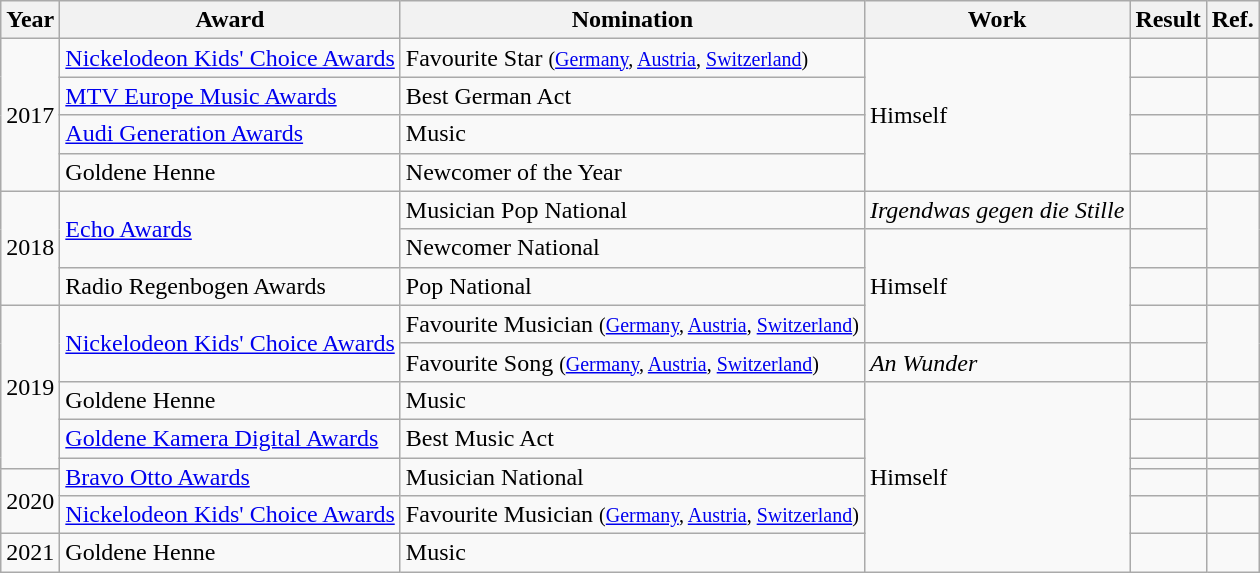<table class="wikitable">
<tr>
<th>Year</th>
<th>Award</th>
<th>Nomination</th>
<th>Work</th>
<th>Result</th>
<th>Ref.</th>
</tr>
<tr>
<td rowspan="4">2017</td>
<td><a href='#'>Nickelodeon Kids' Choice Awards</a></td>
<td>Favourite Star <small>(<a href='#'>Germany</a>, <a href='#'>Austria</a>, <a href='#'>Switzerland</a>)</small></td>
<td rowspan="4">Himself</td>
<td></td>
<td></td>
</tr>
<tr>
<td><a href='#'>MTV Europe Music Awards</a></td>
<td>Best German Act</td>
<td></td>
<td></td>
</tr>
<tr>
<td><a href='#'>Audi Generation Awards</a></td>
<td>Music</td>
<td></td>
<td></td>
</tr>
<tr>
<td>Goldene Henne</td>
<td>Newcomer of the Year</td>
<td></td>
<td></td>
</tr>
<tr>
<td rowspan="3">2018</td>
<td rowspan="2"><a href='#'>Echo Awards</a></td>
<td>Musician Pop National</td>
<td><em>Irgendwas gegen die Stille</em></td>
<td></td>
<td rowspan="2"></td>
</tr>
<tr>
<td>Newcomer National</td>
<td rowspan="3">Himself</td>
<td></td>
</tr>
<tr>
<td>Radio Regenbogen Awards</td>
<td>Pop National</td>
<td></td>
<td></td>
</tr>
<tr>
<td rowspan="5">2019</td>
<td rowspan="2"><a href='#'>Nickelodeon Kids' Choice Awards</a></td>
<td>Favourite Musician <small>(<a href='#'>Germany</a>, <a href='#'>Austria</a>, <a href='#'>Switzerland</a>)</small></td>
<td></td>
<td rowspan="2"></td>
</tr>
<tr>
<td>Favourite Song <small>(<a href='#'>Germany</a>, <a href='#'>Austria</a>, <a href='#'>Switzerland</a>)</small></td>
<td><em>An Wunder</em></td>
<td></td>
</tr>
<tr>
<td>Goldene Henne</td>
<td>Music</td>
<td rowspan="6">Himself</td>
<td></td>
<td></td>
</tr>
<tr>
<td><a href='#'>Goldene Kamera Digital Awards</a></td>
<td>Best Music Act</td>
<td></td>
<td></td>
</tr>
<tr>
<td rowspan="2"><a href='#'>Bravo Otto Awards</a></td>
<td rowspan="2">Musician National</td>
<td></td>
<td></td>
</tr>
<tr>
<td rowspan="2">2020</td>
<td></td>
<td></td>
</tr>
<tr>
<td><a href='#'>Nickelodeon Kids' Choice Awards</a></td>
<td>Favourite Musician <small>(<a href='#'>Germany</a>, <a href='#'>Austria</a>, <a href='#'>Switzerland</a>)</small></td>
<td></td>
<td></td>
</tr>
<tr>
<td>2021</td>
<td>Goldene Henne</td>
<td>Music</td>
<td></td>
<td></td>
</tr>
</table>
